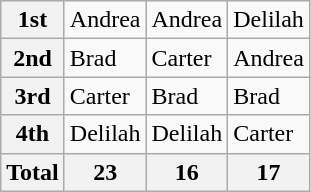<table class="wikitable">
<tr>
<th>1st</th>
<td>Andrea</td>
<td>Andrea</td>
<td>Delilah</td>
</tr>
<tr>
<th>2nd</th>
<td>Brad</td>
<td>Carter</td>
<td>Andrea</td>
</tr>
<tr>
<th>3rd</th>
<td>Carter</td>
<td>Brad</td>
<td>Brad</td>
</tr>
<tr>
<th>4th</th>
<td>Delilah</td>
<td>Delilah</td>
<td>Carter</td>
</tr>
<tr>
<th>Total</th>
<th><strong>23</strong></th>
<th>16</th>
<th>17</th>
</tr>
</table>
